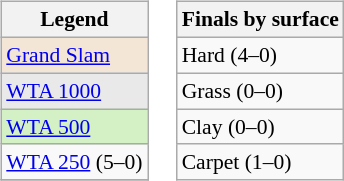<table>
<tr valign=top>
<td><br><table class=wikitable style="font-size:90%;">
<tr>
<th>Legend</th>
</tr>
<tr>
<td bgcolor=f3e6d7><a href='#'>Grand Slam</a></td>
</tr>
<tr>
<td bgcolor=e9e9e9><a href='#'>WTA 1000</a></td>
</tr>
<tr>
<td bgcolor=d4f1c5><a href='#'>WTA 500</a></td>
</tr>
<tr>
<td><a href='#'>WTA 250</a> (5–0)</td>
</tr>
<tr>
</tr>
</table>
</td>
<td><br><table class=wikitable style="font-size:90%;">
<tr>
<th>Finals by surface</th>
</tr>
<tr>
<td>Hard (4–0)</td>
</tr>
<tr>
<td>Grass (0–0)</td>
</tr>
<tr>
<td>Clay (0–0)</td>
</tr>
<tr>
<td>Carpet (1–0)</td>
</tr>
</table>
</td>
</tr>
</table>
